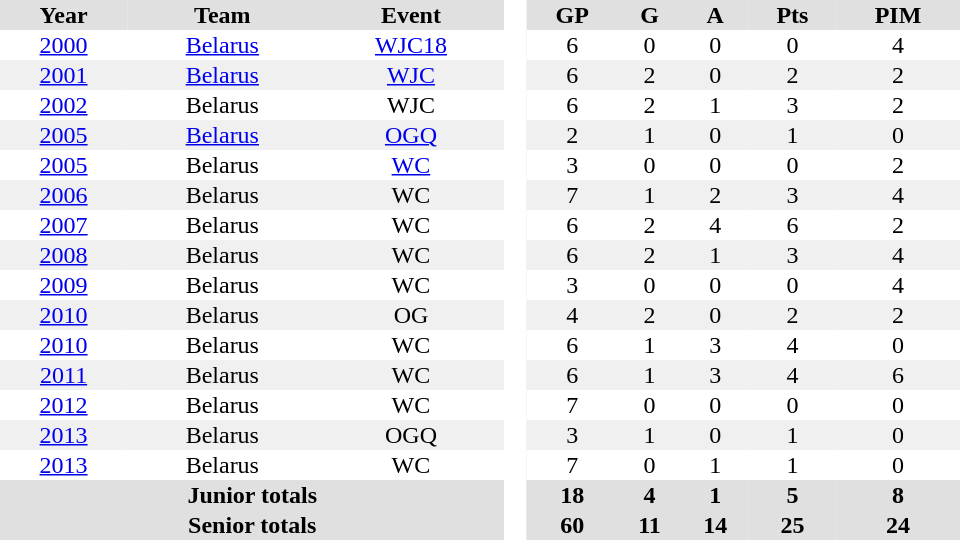<table border="0" cellpadding="1" cellspacing="0" style="text-align:center; width:40em">
<tr ALIGN="center" bgcolor="#e0e0e0">
<th>Year</th>
<th>Team</th>
<th>Event</th>
<th ALIGN="center" rowspan="99" bgcolor="#ffffff"> </th>
<th>GP</th>
<th>G</th>
<th>A</th>
<th>Pts</th>
<th>PIM</th>
</tr>
<tr>
<td><a href='#'>2000</a></td>
<td><a href='#'>Belarus</a></td>
<td><a href='#'>WJC18</a></td>
<td>6</td>
<td>0</td>
<td>0</td>
<td>0</td>
<td>4</td>
</tr>
<tr bgcolor="#f0f0f0">
<td><a href='#'>2001</a></td>
<td><a href='#'>Belarus</a></td>
<td><a href='#'>WJC</a></td>
<td>6</td>
<td>2</td>
<td>0</td>
<td>2</td>
<td>2</td>
</tr>
<tr>
<td><a href='#'>2002</a></td>
<td>Belarus</td>
<td>WJC</td>
<td>6</td>
<td>2</td>
<td>1</td>
<td>3</td>
<td>2</td>
</tr>
<tr bgcolor="#f0f0f0">
<td><a href='#'>2005</a></td>
<td><a href='#'>Belarus</a></td>
<td><a href='#'>OGQ</a></td>
<td>2</td>
<td>1</td>
<td>0</td>
<td>1</td>
<td>0</td>
</tr>
<tr>
<td><a href='#'>2005</a></td>
<td>Belarus</td>
<td><a href='#'>WC</a></td>
<td>3</td>
<td>0</td>
<td>0</td>
<td>0</td>
<td>2</td>
</tr>
<tr bgcolor="#f0f0f0">
<td><a href='#'>2006</a></td>
<td>Belarus</td>
<td>WC</td>
<td>7</td>
<td>1</td>
<td>2</td>
<td>3</td>
<td>4</td>
</tr>
<tr>
<td><a href='#'>2007</a></td>
<td>Belarus</td>
<td>WC</td>
<td>6</td>
<td>2</td>
<td>4</td>
<td>6</td>
<td>2</td>
</tr>
<tr bgcolor="#f0f0f0">
<td><a href='#'>2008</a></td>
<td>Belarus</td>
<td>WC</td>
<td>6</td>
<td>2</td>
<td>1</td>
<td>3</td>
<td>4</td>
</tr>
<tr>
<td><a href='#'>2009</a></td>
<td>Belarus</td>
<td>WC</td>
<td>3</td>
<td>0</td>
<td>0</td>
<td>0</td>
<td>4</td>
</tr>
<tr bgcolor="#f0f0f0">
<td><a href='#'>2010</a></td>
<td>Belarus</td>
<td>OG</td>
<td>4</td>
<td>2</td>
<td>0</td>
<td>2</td>
<td>2</td>
</tr>
<tr>
<td><a href='#'>2010</a></td>
<td>Belarus</td>
<td>WC</td>
<td>6</td>
<td>1</td>
<td>3</td>
<td>4</td>
<td>0</td>
</tr>
<tr bgcolor="#f0f0f0">
<td><a href='#'>2011</a></td>
<td>Belarus</td>
<td>WC</td>
<td>6</td>
<td>1</td>
<td>3</td>
<td>4</td>
<td>6</td>
</tr>
<tr>
<td><a href='#'>2012</a></td>
<td>Belarus</td>
<td>WC</td>
<td>7</td>
<td>0</td>
<td>0</td>
<td>0</td>
<td>0</td>
</tr>
<tr bgcolor="#f0f0f0">
<td><a href='#'>2013</a></td>
<td>Belarus</td>
<td>OGQ</td>
<td>3</td>
<td>1</td>
<td>0</td>
<td>1</td>
<td>0</td>
</tr>
<tr>
<td><a href='#'>2013</a></td>
<td>Belarus</td>
<td>WC</td>
<td>7</td>
<td>0</td>
<td>1</td>
<td>1</td>
<td>0</td>
</tr>
<tr bgcolor="#e0e0e0">
<th colspan="3">Junior totals</th>
<th>18</th>
<th>4</th>
<th>1</th>
<th>5</th>
<th>8</th>
</tr>
<tr bgcolor="#e0e0e0">
<th colspan="3">Senior totals</th>
<th>60</th>
<th>11</th>
<th>14</th>
<th>25</th>
<th>24</th>
</tr>
</table>
